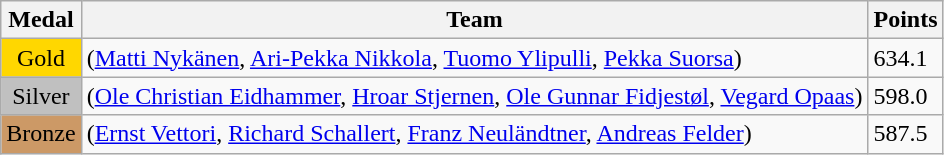<table class="wikitable">
<tr>
<th>Medal</th>
<th>Team</th>
<th>Points</th>
</tr>
<tr>
<td style="text-align:center;background-color:gold;">Gold</td>
<td> (<a href='#'>Matti Nykänen</a>, <a href='#'>Ari-Pekka Nikkola</a>, <a href='#'>Tuomo Ylipulli</a>, <a href='#'>Pekka Suorsa</a>)</td>
<td>634.1</td>
</tr>
<tr>
<td style="text-align:center;background-color:silver;">Silver</td>
<td> (<a href='#'>Ole Christian Eidhammer</a>, <a href='#'>Hroar Stjernen</a>, <a href='#'>Ole Gunnar Fidjestøl</a>, <a href='#'>Vegard Opaas</a>)</td>
<td>598.0</td>
</tr>
<tr>
<td style="text-align:center;background-color:#CC9966;">Bronze</td>
<td> (<a href='#'>Ernst Vettori</a>, <a href='#'>Richard Schallert</a>, <a href='#'>Franz Neuländtner</a>, <a href='#'>Andreas Felder</a>)</td>
<td>587.5</td>
</tr>
</table>
